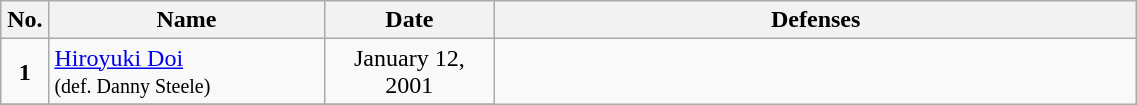<table class="wikitable" style="width:60%; font-size:100%;">
<tr>
<th style= width:1%;">No.</th>
<th style= width:21%;">Name</th>
<th style=width:13%;">Date</th>
<th style= width:49%;">Defenses</th>
</tr>
<tr>
<td align=center><strong>1</strong></td>
<td align=left> <a href='#'>Hiroyuki Doi</a><br><small>(def. Danny Steele)</small></td>
<td align=center>January 12, 2001</td>
</tr>
<tr>
</tr>
</table>
